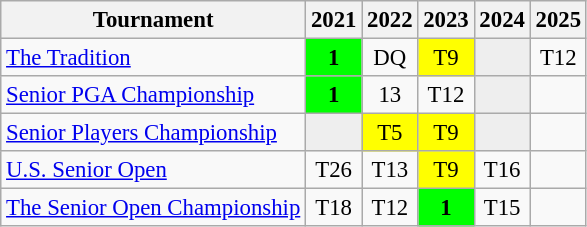<table class="wikitable" style="font-size:95%;text-align:center;">
<tr>
<th>Tournament</th>
<th>2021</th>
<th>2022</th>
<th>2023</th>
<th>2024</th>
<th>2025</th>
</tr>
<tr>
<td align=left><a href='#'>The Tradition</a></td>
<td style="background:lime;"><strong>1</strong></td>
<td>DQ</td>
<td style="background:yellow;">T9</td>
<td style="background:#eeeeee;"></td>
<td>T12</td>
</tr>
<tr>
<td align=left><a href='#'>Senior PGA Championship</a></td>
<td style="background:lime;"><strong>1</strong></td>
<td>13</td>
<td>T12</td>
<td style="background:#eeeeee;"></td>
<td></td>
</tr>
<tr>
<td align=left><a href='#'>Senior Players Championship</a></td>
<td style="background:#eeeeee;"></td>
<td style="background:yellow;">T5</td>
<td style="background:yellow;">T9</td>
<td style="background:#eeeeee;"></td>
<td></td>
</tr>
<tr>
<td align=left><a href='#'>U.S. Senior Open</a></td>
<td>T26</td>
<td>T13</td>
<td style="background:yellow;">T9</td>
<td>T16</td>
<td></td>
</tr>
<tr>
<td align=left><a href='#'>The Senior Open Championship</a></td>
<td>T18</td>
<td>T12</td>
<td style="background:lime;"><strong>1</strong></td>
<td>T15</td>
<td></td>
</tr>
</table>
